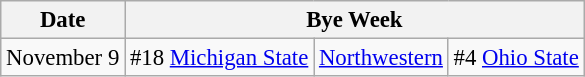<table class="wikitable" style="font-size:95%;">
<tr>
<th>Date</th>
<th colspan="3">Bye Week</th>
</tr>
<tr>
<td>November 9</td>
<td>#18 <a href='#'>Michigan State</a></td>
<td><a href='#'>Northwestern</a></td>
<td>#4 <a href='#'>Ohio State</a></td>
</tr>
</table>
